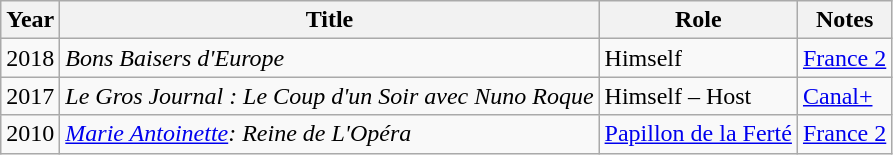<table class="wikitable">
<tr>
<th>Year</th>
<th>Title</th>
<th>Role</th>
<th>Notes</th>
</tr>
<tr>
<td>2018</td>
<td><em>Bons Baisers d'Europe</em></td>
<td>Himself</td>
<td><a href='#'>France 2</a></td>
</tr>
<tr>
<td>2017</td>
<td><em>Le Gros Journal : Le Coup d'un Soir avec Nuno Roque</em></td>
<td>Himself – Host</td>
<td><a href='#'>Canal+</a></td>
</tr>
<tr>
<td>2010</td>
<td><em><a href='#'>Marie Antoinette</a>: Reine de L'Opéra</em></td>
<td><a href='#'>Papillon de la Ferté</a></td>
<td><a href='#'>France 2</a></td>
</tr>
</table>
